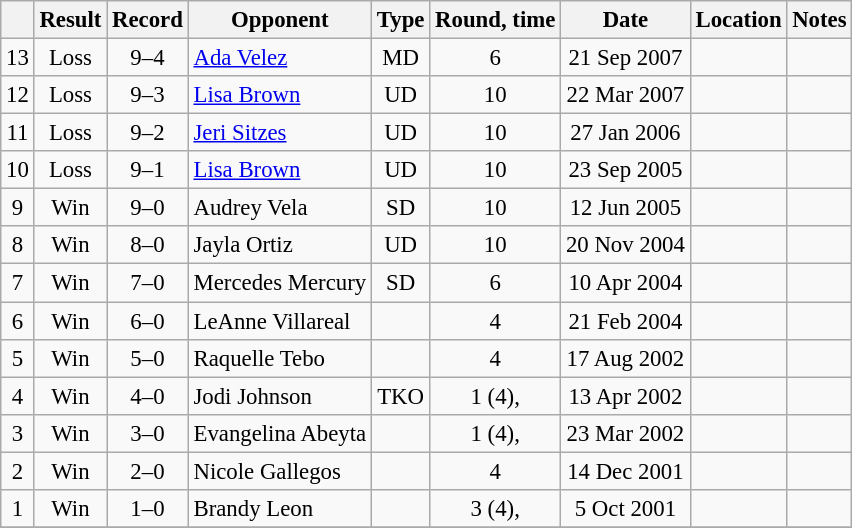<table class="wikitable" style="text-align:center; font-size:95%">
<tr>
<th></th>
<th>Result</th>
<th>Record</th>
<th>Opponent</th>
<th>Type</th>
<th>Round, time</th>
<th>Date</th>
<th>Location</th>
<th>Notes</th>
</tr>
<tr>
<td>13</td>
<td>Loss</td>
<td>9–4</td>
<td style="text-align:left;"> <a href='#'>Ada Velez</a></td>
<td>MD</td>
<td>6</td>
<td>21 Sep 2007</td>
<td style="text-align:left;"> </td>
<td></td>
</tr>
<tr>
<td>12</td>
<td>Loss</td>
<td>9–3</td>
<td style="text-align:left;"> <a href='#'>Lisa Brown</a></td>
<td>UD</td>
<td>10</td>
<td>22 Mar 2007</td>
<td style="text-align:left;"> </td>
<td></td>
</tr>
<tr>
<td>11</td>
<td>Loss</td>
<td>9–2</td>
<td style="text-align:left;"> <a href='#'>Jeri Sitzes</a></td>
<td>UD</td>
<td>10</td>
<td>27 Jan 2006</td>
<td style="text-align:left;"> </td>
<td></td>
</tr>
<tr>
<td>10</td>
<td>Loss</td>
<td>9–1</td>
<td style="text-align:left;"> <a href='#'>Lisa Brown</a></td>
<td>UD</td>
<td>10</td>
<td>23 Sep 2005</td>
<td style="text-align:left;"> </td>
<td></td>
</tr>
<tr>
<td>9</td>
<td>Win</td>
<td>9–0</td>
<td style="text-align:left;"> Audrey Vela</td>
<td>SD</td>
<td>10</td>
<td>12 Jun 2005</td>
<td style="text-align:left;"> </td>
<td style="text-align:left;"></td>
</tr>
<tr>
<td>8</td>
<td>Win</td>
<td>8–0</td>
<td style="text-align:left;"> Jayla Ortiz</td>
<td>UD</td>
<td>10</td>
<td>20 Nov 2004</td>
<td style="text-align:left;"> </td>
<td style="text-align:left;"></td>
</tr>
<tr>
<td>7</td>
<td>Win</td>
<td>7–0</td>
<td style="text-align:left;"> Mercedes Mercury</td>
<td>SD</td>
<td>6</td>
<td>10 Apr 2004</td>
<td style="text-align:left;"> </td>
<td></td>
</tr>
<tr>
<td>6</td>
<td>Win</td>
<td>6–0</td>
<td style="text-align:left;"> LeAnne Villareal</td>
<td></td>
<td>4</td>
<td>21 Feb 2004</td>
<td style="text-align:left;"> </td>
<td></td>
</tr>
<tr>
<td>5</td>
<td>Win</td>
<td>5–0</td>
<td style="text-align:left;"> Raquelle Tebo</td>
<td></td>
<td>4</td>
<td>17 Aug 2002</td>
<td style="text-align:left;"> </td>
<td></td>
</tr>
<tr>
<td>4</td>
<td>Win</td>
<td>4–0</td>
<td style="text-align:left;"> Jodi Johnson</td>
<td>TKO</td>
<td>1 (4), </td>
<td>13 Apr 2002</td>
<td style="text-align:left;"> </td>
<td></td>
</tr>
<tr>
<td>3</td>
<td>Win</td>
<td>3–0</td>
<td style="text-align:left;"> Evangelina Abeyta</td>
<td></td>
<td>1 (4), </td>
<td>23 Mar 2002</td>
<td style="text-align:left;"> </td>
<td></td>
</tr>
<tr>
<td>2</td>
<td>Win</td>
<td>2–0</td>
<td style="text-align:left;"> Nicole Gallegos</td>
<td></td>
<td>4</td>
<td>14 Dec 2001</td>
<td style="text-align:left;"> </td>
<td></td>
</tr>
<tr>
<td>1</td>
<td>Win</td>
<td>1–0</td>
<td style="text-align:left;"> Brandy Leon</td>
<td></td>
<td>3 (4), </td>
<td>5 Oct 2001</td>
<td style="text-align:left;"> </td>
<td style="text-align:left;"></td>
</tr>
<tr>
</tr>
</table>
